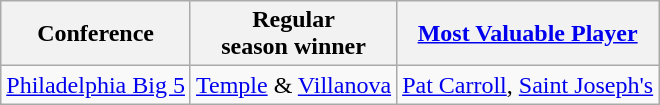<table class="wikitable" style="text-align:center;">
<tr>
<th>Conference</th>
<th>Regular <br> season winner</th>
<th><a href='#'>Most Valuable Player</a></th>
</tr>
<tr>
<td><a href='#'>Philadelphia Big 5</a></td>
<td><a href='#'>Temple</a> & <a href='#'>Villanova</a></td>
<td><a href='#'>Pat Carroll</a>, <a href='#'>Saint Joseph's</a></td>
</tr>
</table>
